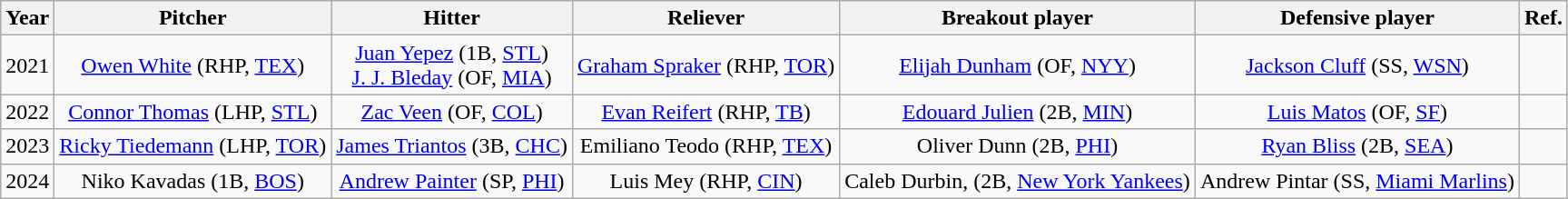<table class="wikitable" style="text-align:center;">
<tr>
<th>Year</th>
<th>Pitcher</th>
<th>Hitter</th>
<th>Reliever</th>
<th>Breakout player</th>
<th>Defensive player</th>
<th>Ref.</th>
</tr>
<tr>
<td>2021</td>
<td><a href='#'>Owen White</a> (RHP, <a href='#'>TEX</a>)</td>
<td><a href='#'>Juan Yepez</a> (1B, <a href='#'>STL</a>)<br><a href='#'>J. J. Bleday</a> (OF, <a href='#'>MIA</a>)</td>
<td><a href='#'>Graham Spraker</a> (RHP, <a href='#'>TOR</a>)</td>
<td><a href='#'>Elijah Dunham</a> (OF, <a href='#'>NYY</a>)</td>
<td><a href='#'>Jackson Cluff</a> (SS, <a href='#'>WSN</a>)</td>
<td></td>
</tr>
<tr>
<td>2022</td>
<td><a href='#'>Connor Thomas</a> (LHP, <a href='#'>STL</a>)</td>
<td><a href='#'>Zac Veen</a> (OF, <a href='#'>COL</a>)</td>
<td><a href='#'>Evan Reifert</a> (RHP, <a href='#'>TB</a>)</td>
<td><a href='#'>Edouard Julien</a> (2B, <a href='#'>MIN</a>)</td>
<td><a href='#'>Luis Matos</a> (OF, <a href='#'>SF</a>)</td>
<td></td>
</tr>
<tr>
<td>2023</td>
<td><a href='#'>Ricky Tiedemann</a> (LHP, <a href='#'>TOR</a>)</td>
<td><a href='#'>James Triantos</a> (3B, <a href='#'>CHC</a>)</td>
<td>Emiliano Teodo (RHP, <a href='#'>TEX</a>)</td>
<td>Oliver Dunn (2B, <a href='#'>PHI</a>)</td>
<td><a href='#'>Ryan Bliss</a> (2B, <a href='#'>SEA</a>)</td>
<td></td>
</tr>
<tr>
<td>2024</td>
<td>Niko Kavadas (1B, <a href='#'>BOS</a>)</td>
<td><a href='#'>Andrew Painter</a> (SP, <a href='#'>PHI</a>)</td>
<td>Luis Mey  (RHP, <a href='#'>CIN</a>)</td>
<td>Caleb Durbin, (2B, <a href='#'>New York Yankees</a>)</td>
<td>Andrew Pintar (SS, <a href='#'>Miami Marlins</a>)</td>
<td></td>
</tr>
</table>
